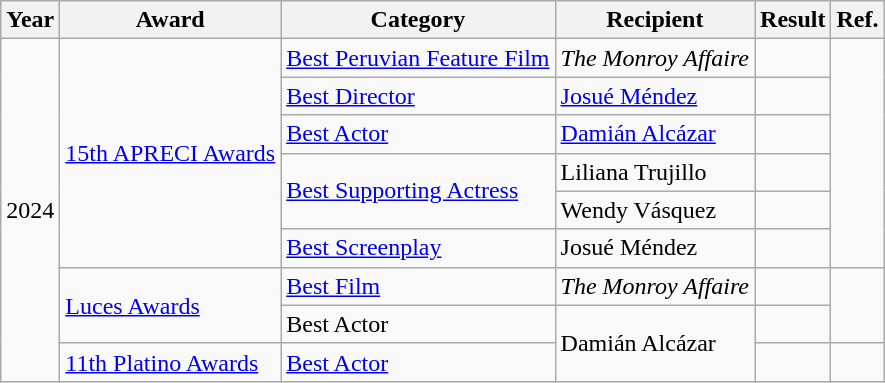<table class="wikitable">
<tr>
<th>Year</th>
<th>Award</th>
<th>Category</th>
<th>Recipient</th>
<th>Result</th>
<th>Ref.</th>
</tr>
<tr>
<td rowspan="9">2024</td>
<td rowspan="6"><a href='#'>15th APRECI Awards</a></td>
<td><a href='#'>Best Peruvian Feature Film</a></td>
<td><em>The Monroy Affaire</em></td>
<td></td>
<td rowspan="6"></td>
</tr>
<tr>
<td><a href='#'>Best Director</a></td>
<td><a href='#'>Josué Méndez</a></td>
<td></td>
</tr>
<tr>
<td><a href='#'>Best Actor</a></td>
<td><a href='#'>Damián Alcázar</a></td>
<td></td>
</tr>
<tr>
<td rowspan="2"><a href='#'>Best Supporting Actress</a></td>
<td>Liliana Trujillo</td>
<td></td>
</tr>
<tr>
<td>Wendy Vásquez</td>
<td></td>
</tr>
<tr>
<td><a href='#'>Best Screenplay</a></td>
<td>Josué Méndez</td>
<td></td>
</tr>
<tr>
<td rowspan="2"><a href='#'>Luces Awards</a></td>
<td><a href='#'>Best Film</a></td>
<td><em>The Monroy Affaire</em></td>
<td></td>
<td rowspan="2"></td>
</tr>
<tr>
<td>Best Actor</td>
<td rowspan="2">Damián Alcázar</td>
<td></td>
</tr>
<tr>
<td><a href='#'>11th Platino Awards</a></td>
<td><a href='#'>Best Actor</a></td>
<td></td>
<td></td>
</tr>
</table>
